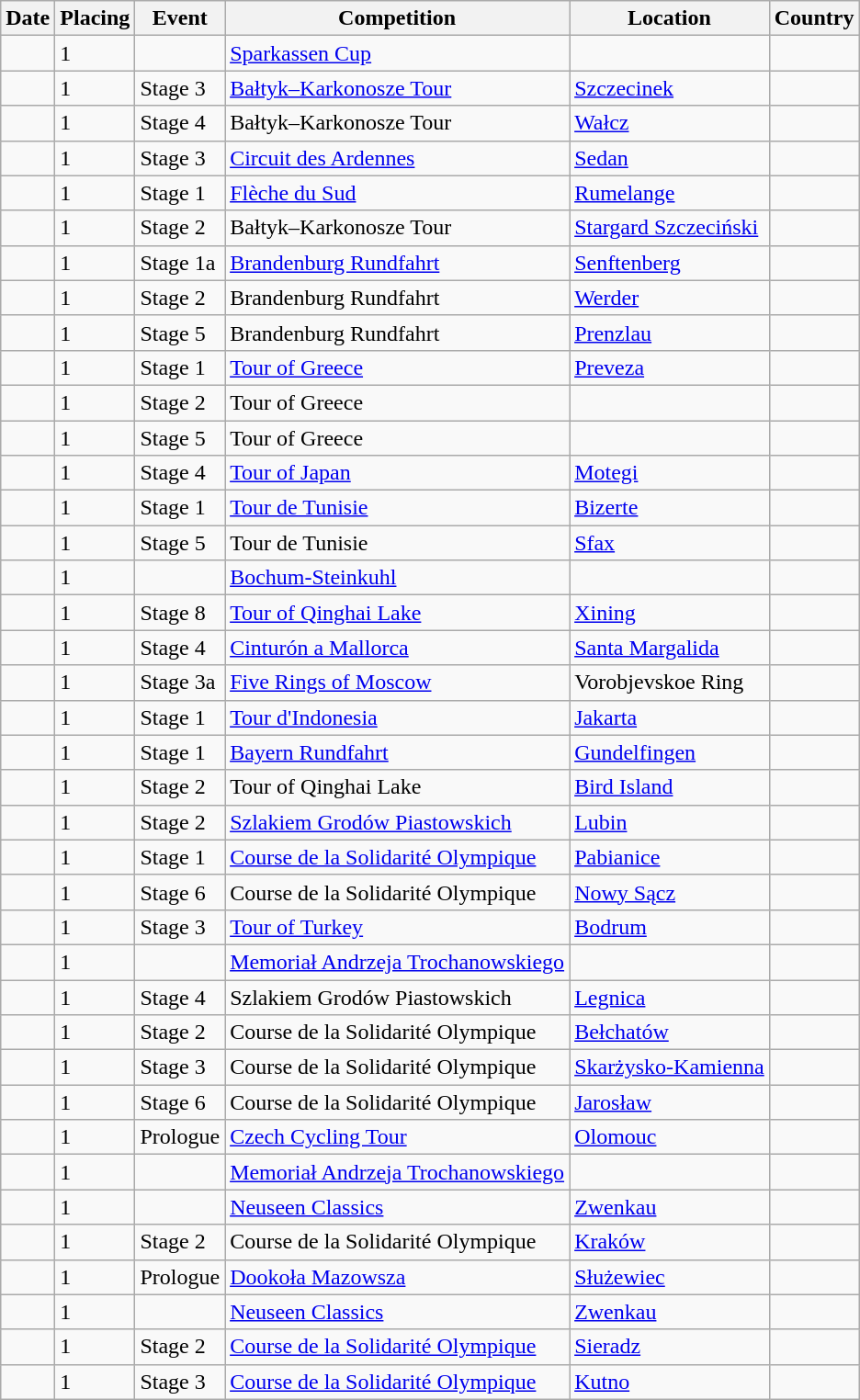<table class="wikitable sortable">
<tr>
<th>Date</th>
<th>Placing</th>
<th>Event</th>
<th>Competition</th>
<th>Location</th>
<th>Country</th>
</tr>
<tr>
<td></td>
<td>1</td>
<td></td>
<td><a href='#'>Sparkassen Cup</a></td>
<td></td>
<td></td>
</tr>
<tr>
<td></td>
<td>1</td>
<td>Stage 3</td>
<td><a href='#'>Bałtyk–Karkonosze Tour</a></td>
<td><a href='#'>Szczecinek</a></td>
<td></td>
</tr>
<tr>
<td></td>
<td>1</td>
<td>Stage 4</td>
<td>Bałtyk–Karkonosze Tour</td>
<td><a href='#'>Wałcz</a></td>
<td></td>
</tr>
<tr>
<td></td>
<td>1</td>
<td>Stage 3</td>
<td><a href='#'>Circuit des Ardennes</a></td>
<td><a href='#'>Sedan</a></td>
<td></td>
</tr>
<tr>
<td></td>
<td>1</td>
<td>Stage 1</td>
<td><a href='#'>Flèche du Sud</a></td>
<td><a href='#'>Rumelange</a></td>
<td></td>
</tr>
<tr>
<td></td>
<td>1</td>
<td>Stage 2</td>
<td>Bałtyk–Karkonosze Tour</td>
<td><a href='#'>Stargard Szczeciński</a></td>
<td></td>
</tr>
<tr>
<td></td>
<td>1</td>
<td>Stage 1a</td>
<td><a href='#'>Brandenburg Rundfahrt</a></td>
<td><a href='#'>Senftenberg</a></td>
<td></td>
</tr>
<tr>
<td></td>
<td>1</td>
<td>Stage 2</td>
<td>Brandenburg Rundfahrt</td>
<td><a href='#'>Werder</a></td>
<td></td>
</tr>
<tr>
<td></td>
<td>1</td>
<td>Stage 5</td>
<td>Brandenburg Rundfahrt</td>
<td><a href='#'>Prenzlau</a></td>
<td></td>
</tr>
<tr>
<td></td>
<td>1</td>
<td>Stage 1</td>
<td><a href='#'>Tour of Greece</a></td>
<td><a href='#'>Preveza</a></td>
<td></td>
</tr>
<tr>
<td></td>
<td>1</td>
<td>Stage 2</td>
<td>Tour of Greece</td>
<td></td>
<td></td>
</tr>
<tr>
<td></td>
<td>1</td>
<td>Stage 5</td>
<td>Tour of Greece</td>
<td></td>
<td></td>
</tr>
<tr>
<td></td>
<td>1</td>
<td>Stage 4</td>
<td><a href='#'>Tour of Japan</a></td>
<td><a href='#'>Motegi</a></td>
<td></td>
</tr>
<tr>
<td></td>
<td>1</td>
<td>Stage 1</td>
<td><a href='#'>Tour de Tunisie</a></td>
<td><a href='#'>Bizerte</a></td>
<td></td>
</tr>
<tr>
<td></td>
<td>1</td>
<td>Stage 5</td>
<td>Tour de Tunisie</td>
<td><a href='#'>Sfax</a></td>
<td></td>
</tr>
<tr>
<td></td>
<td>1</td>
<td></td>
<td><a href='#'>Bochum-Steinkuhl</a></td>
<td></td>
<td></td>
</tr>
<tr>
<td></td>
<td>1</td>
<td>Stage 8</td>
<td><a href='#'>Tour of Qinghai Lake</a></td>
<td><a href='#'>Xining</a></td>
<td></td>
</tr>
<tr>
<td></td>
<td>1</td>
<td>Stage 4</td>
<td><a href='#'>Cinturón a Mallorca</a></td>
<td><a href='#'>Santa Margalida</a></td>
<td></td>
</tr>
<tr>
<td></td>
<td>1</td>
<td>Stage 3a</td>
<td><a href='#'>Five Rings of Moscow</a></td>
<td>Vorobjevskoe Ring</td>
<td></td>
</tr>
<tr>
<td></td>
<td>1</td>
<td>Stage 1</td>
<td><a href='#'>Tour d'Indonesia</a></td>
<td><a href='#'>Jakarta</a></td>
<td></td>
</tr>
<tr>
<td></td>
<td>1</td>
<td>Stage 1</td>
<td><a href='#'>Bayern Rundfahrt</a></td>
<td><a href='#'>Gundelfingen</a></td>
<td></td>
</tr>
<tr>
<td></td>
<td>1</td>
<td>Stage 2</td>
<td>Tour of Qinghai Lake</td>
<td><a href='#'>Bird Island</a></td>
<td></td>
</tr>
<tr>
<td></td>
<td>1</td>
<td>Stage 2</td>
<td><a href='#'>Szlakiem Grodów Piastowskich</a></td>
<td><a href='#'>Lubin</a></td>
<td></td>
</tr>
<tr>
<td></td>
<td>1</td>
<td>Stage 1</td>
<td><a href='#'>Course de la Solidarité Olympique</a></td>
<td><a href='#'>Pabianice</a></td>
<td></td>
</tr>
<tr>
<td></td>
<td>1</td>
<td>Stage 6</td>
<td>Course de la Solidarité Olympique</td>
<td><a href='#'>Nowy Sącz</a></td>
<td></td>
</tr>
<tr>
<td></td>
<td>1</td>
<td>Stage 3</td>
<td><a href='#'>Tour of Turkey</a></td>
<td><a href='#'>Bodrum</a></td>
<td></td>
</tr>
<tr>
<td></td>
<td>1</td>
<td></td>
<td><a href='#'>Memoriał Andrzeja Trochanowskiego</a></td>
<td></td>
<td></td>
</tr>
<tr>
<td></td>
<td>1</td>
<td>Stage 4</td>
<td>Szlakiem Grodów Piastowskich</td>
<td><a href='#'>Legnica</a></td>
<td></td>
</tr>
<tr>
<td></td>
<td>1</td>
<td>Stage 2</td>
<td>Course de la Solidarité Olympique</td>
<td><a href='#'>Bełchatów</a></td>
<td></td>
</tr>
<tr>
<td></td>
<td>1</td>
<td>Stage 3</td>
<td>Course de la Solidarité Olympique</td>
<td><a href='#'>Skarżysko-Kamienna</a></td>
<td></td>
</tr>
<tr>
<td></td>
<td>1</td>
<td>Stage 6</td>
<td>Course de la Solidarité Olympique</td>
<td><a href='#'>Jarosław</a></td>
<td></td>
</tr>
<tr>
<td></td>
<td>1</td>
<td>Prologue</td>
<td><a href='#'>Czech Cycling Tour</a></td>
<td><a href='#'>Olomouc</a></td>
<td></td>
</tr>
<tr>
<td></td>
<td>1</td>
<td></td>
<td><a href='#'>Memoriał Andrzeja Trochanowskiego</a></td>
<td></td>
<td></td>
</tr>
<tr>
<td></td>
<td>1</td>
<td></td>
<td><a href='#'>Neuseen Classics</a></td>
<td><a href='#'>Zwenkau</a></td>
<td></td>
</tr>
<tr>
<td></td>
<td>1</td>
<td>Stage 2</td>
<td>Course de la Solidarité Olympique</td>
<td><a href='#'>Kraków</a></td>
<td></td>
</tr>
<tr>
<td></td>
<td>1</td>
<td>Prologue</td>
<td><a href='#'>Dookoła Mazowsza</a></td>
<td><a href='#'>Służewiec</a></td>
<td></td>
</tr>
<tr>
<td></td>
<td>1</td>
<td></td>
<td><a href='#'>Neuseen Classics</a></td>
<td><a href='#'>Zwenkau</a></td>
<td></td>
</tr>
<tr>
<td></td>
<td>1</td>
<td>Stage 2</td>
<td><a href='#'>Course de la Solidarité Olympique</a></td>
<td><a href='#'>Sieradz</a></td>
<td></td>
</tr>
<tr>
<td></td>
<td>1</td>
<td>Stage 3</td>
<td><a href='#'>Course de la Solidarité Olympique</a></td>
<td><a href='#'>Kutno</a></td>
<td></td>
</tr>
</table>
